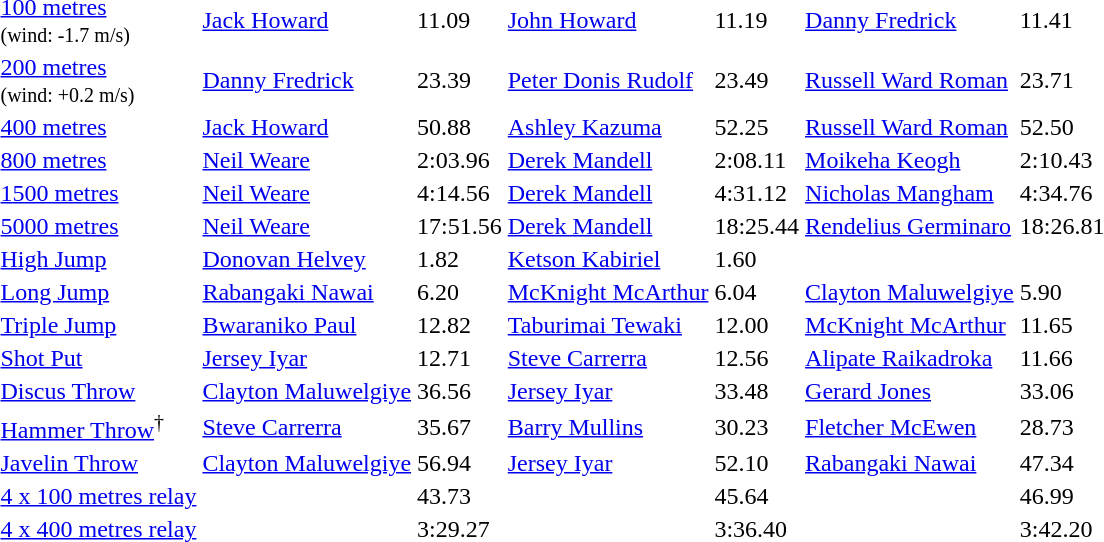<table>
<tr>
<td><a href='#'>100 metres</a> <br> <small>(wind: -1.7 m/s)</small></td>
<td align=left><a href='#'>Jack Howard</a> <br> </td>
<td>11.09</td>
<td align=left><a href='#'>John Howard</a> <br> </td>
<td>11.19</td>
<td align=left><a href='#'>Danny Fredrick</a> <br> </td>
<td>11.41</td>
</tr>
<tr>
<td><a href='#'>200 metres</a> <br> <small>(wind: +0.2 m/s)</small></td>
<td align=left><a href='#'>Danny Fredrick</a> <br> </td>
<td>23.39</td>
<td align=left><a href='#'>Peter Donis Rudolf</a> <br> </td>
<td>23.49</td>
<td align=left><a href='#'>Russell Ward Roman</a> <br> </td>
<td>23.71</td>
</tr>
<tr>
<td><a href='#'>400 metres</a></td>
<td align=left><a href='#'>Jack Howard</a> <br> </td>
<td>50.88</td>
<td align=left><a href='#'>Ashley Kazuma</a> <br> </td>
<td>52.25</td>
<td align=left><a href='#'>Russell Ward Roman</a> <br> </td>
<td>52.50</td>
</tr>
<tr>
<td><a href='#'>800 metres</a></td>
<td align=left><a href='#'>Neil Weare</a> <br> </td>
<td>2:03.96</td>
<td align=left><a href='#'>Derek Mandell</a> <br> </td>
<td>2:08.11</td>
<td align=left><a href='#'>Moikeha Keogh</a> <br> </td>
<td>2:10.43</td>
</tr>
<tr>
<td><a href='#'>1500 metres</a></td>
<td align=left><a href='#'>Neil Weare</a> <br> </td>
<td>4:14.56</td>
<td align=left><a href='#'>Derek Mandell</a> <br> </td>
<td>4:31.12</td>
<td align=left><a href='#'>Nicholas Mangham</a> <br> </td>
<td>4:34.76</td>
</tr>
<tr>
<td><a href='#'>5000 metres</a></td>
<td align=left><a href='#'>Neil Weare</a> <br> </td>
<td>17:51.56</td>
<td align=left><a href='#'>Derek Mandell</a> <br> </td>
<td>18:25.44</td>
<td align=left><a href='#'>Rendelius Germinaro</a> <br> </td>
<td>18:26.81</td>
</tr>
<tr>
<td><a href='#'>High Jump</a></td>
<td align=left><a href='#'>Donovan Helvey</a> <br> </td>
<td>1.82</td>
<td align=left><a href='#'>Ketson Kabiriel</a> <br> </td>
<td>1.60</td>
<td></td>
<td></td>
</tr>
<tr>
<td><a href='#'>Long Jump</a></td>
<td align=left><a href='#'>Rabangaki Nawai</a> <br> </td>
<td>6.20</td>
<td align=left><a href='#'>McKnight McArthur</a> <br> </td>
<td>6.04</td>
<td align=left><a href='#'>Clayton Maluwelgiye</a> <br> </td>
<td>5.90</td>
</tr>
<tr>
<td><a href='#'>Triple Jump</a></td>
<td align=left><a href='#'>Bwaraniko Paul</a> <br> </td>
<td>12.82</td>
<td align=left><a href='#'>Taburimai Tewaki</a> <br> </td>
<td>12.00</td>
<td align=left><a href='#'>McKnight McArthur</a> <br> </td>
<td>11.65</td>
</tr>
<tr>
<td><a href='#'>Shot Put</a></td>
<td align=left><a href='#'>Jersey Iyar</a> <br> </td>
<td>12.71</td>
<td align=left><a href='#'>Steve Carrerra</a> <br> </td>
<td>12.56</td>
<td align=left><a href='#'>Alipate Raikadroka</a> <br> </td>
<td>11.66</td>
</tr>
<tr>
<td><a href='#'>Discus Throw</a></td>
<td align=left><a href='#'>Clayton Maluwelgiye</a> <br> </td>
<td>36.56</td>
<td align=left><a href='#'>Jersey Iyar</a> <br> </td>
<td>33.48</td>
<td align=left><a href='#'>Gerard Jones</a> <br> </td>
<td>33.06</td>
</tr>
<tr>
<td><a href='#'>Hammer Throw</a><sup>†</sup></td>
<td align=left><a href='#'>Steve Carrerra</a> <br> </td>
<td>35.67</td>
<td align=left><a href='#'>Barry Mullins</a> <br> </td>
<td>30.23</td>
<td align=left><a href='#'>Fletcher McEwen</a> <br> </td>
<td>28.73</td>
</tr>
<tr>
<td><a href='#'>Javelin Throw</a></td>
<td align=left><a href='#'>Clayton Maluwelgiye</a> <br> </td>
<td>56.94</td>
<td align=left><a href='#'>Jersey Iyar</a> <br> </td>
<td>52.10</td>
<td align=left><a href='#'>Rabangaki Nawai</a> <br> </td>
<td>47.34</td>
</tr>
<tr>
<td><a href='#'>4 x 100 metres relay</a></td>
<td></td>
<td>43.73</td>
<td></td>
<td>45.64</td>
<td></td>
<td>46.99</td>
</tr>
<tr>
<td><a href='#'>4 x 400 metres relay</a></td>
<td></td>
<td>3:29.27</td>
<td></td>
<td>3:36.40</td>
<td></td>
<td>3:42.20</td>
</tr>
</table>
